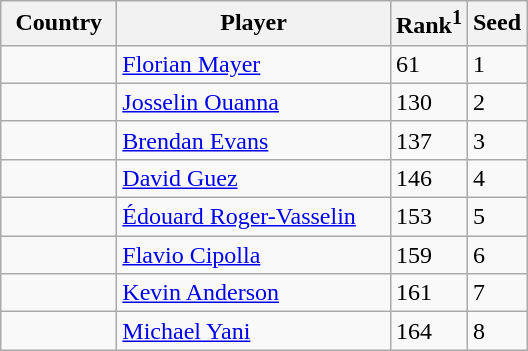<table class="sortable wikitable">
<tr>
<th width="70">Country</th>
<th width="175">Player</th>
<th>Rank<sup>1</sup></th>
<th>Seed</th>
</tr>
<tr>
<td></td>
<td><a href='#'>Florian Mayer</a></td>
<td>61</td>
<td>1</td>
</tr>
<tr>
<td></td>
<td><a href='#'>Josselin Ouanna</a></td>
<td>130</td>
<td>2</td>
</tr>
<tr>
<td></td>
<td><a href='#'>Brendan Evans</a></td>
<td>137</td>
<td>3</td>
</tr>
<tr>
<td></td>
<td><a href='#'>David Guez</a></td>
<td>146</td>
<td>4</td>
</tr>
<tr>
<td></td>
<td><a href='#'>Édouard Roger-Vasselin</a></td>
<td>153</td>
<td>5</td>
</tr>
<tr>
<td></td>
<td><a href='#'>Flavio Cipolla</a></td>
<td>159</td>
<td>6</td>
</tr>
<tr>
<td></td>
<td><a href='#'>Kevin Anderson</a></td>
<td>161</td>
<td>7</td>
</tr>
<tr>
<td></td>
<td><a href='#'>Michael Yani</a></td>
<td>164</td>
<td>8</td>
</tr>
</table>
